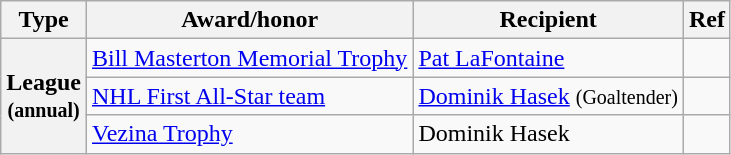<table class="wikitable">
<tr>
<th scope="col">Type</th>
<th scope="col">Award/honor</th>
<th scope="col">Recipient</th>
<th scope="col">Ref</th>
</tr>
<tr>
<th scope="row" rowspan="3">League<br><small>(annual)</small></th>
<td><a href='#'>Bill Masterton Memorial Trophy</a></td>
<td><a href='#'>Pat LaFontaine</a></td>
<td></td>
</tr>
<tr>
<td><a href='#'>NHL First All-Star team</a></td>
<td><a href='#'>Dominik Hasek</a> <small>(Goaltender)</small></td>
<td></td>
</tr>
<tr>
<td><a href='#'>Vezina Trophy</a></td>
<td>Dominik Hasek</td>
<td></td>
</tr>
</table>
